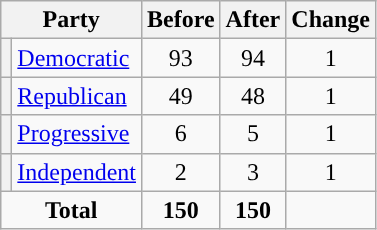<table class="wikitable" style="text-align:center;">
<tr>
<th colspan="2">Party</th>
<th>Before</th>
<th>After</th>
<th>Change</th>
</tr>
<tr>
<th style="background-color:"></th>
<td style="text-align:left;"><a href='#'>Democratic</a></td>
<td>93</td>
<td>94</td>
<td> 1</td>
</tr>
<tr>
<th style="background-color:"></th>
<td style="text-align:left;"><a href='#'>Republican</a></td>
<td>49</td>
<td>48</td>
<td> 1</td>
</tr>
<tr>
<th style="background-color:"></th>
<td style="text-align:left;"><a href='#'>Progressive</a></td>
<td>6</td>
<td>5</td>
<td> 1</td>
</tr>
<tr>
<th style="background-color:"></th>
<td style="text-align:left;"><a href='#'>Independent</a></td>
<td>2</td>
<td>3</td>
<td> 1</td>
</tr>
<tr>
<td colspan="2"><strong>Total</strong></td>
<td><strong>150</strong></td>
<td><strong>150</strong></td>
<td></td>
</tr>
</table>
